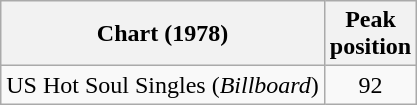<table class="wikitable">
<tr>
<th>Chart (1978)</th>
<th>Peak<br>position</th>
</tr>
<tr>
<td>US Hot Soul Singles (<em>Billboard</em>)</td>
<td align="center">92</td>
</tr>
</table>
